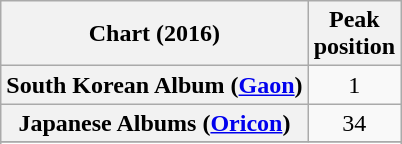<table class="wikitable sortable plainrowheaders" style="text-align:center">
<tr>
<th>Chart (2016)</th>
<th>Peak<br>position</th>
</tr>
<tr>
<th scope="row">South Korean Album (<a href='#'>Gaon</a>)</th>
<td>1</td>
</tr>
<tr>
<th scope="row">Japanese Albums (<a href='#'>Oricon</a>)</th>
<td>34</td>
</tr>
<tr>
</tr>
<tr>
</tr>
</table>
